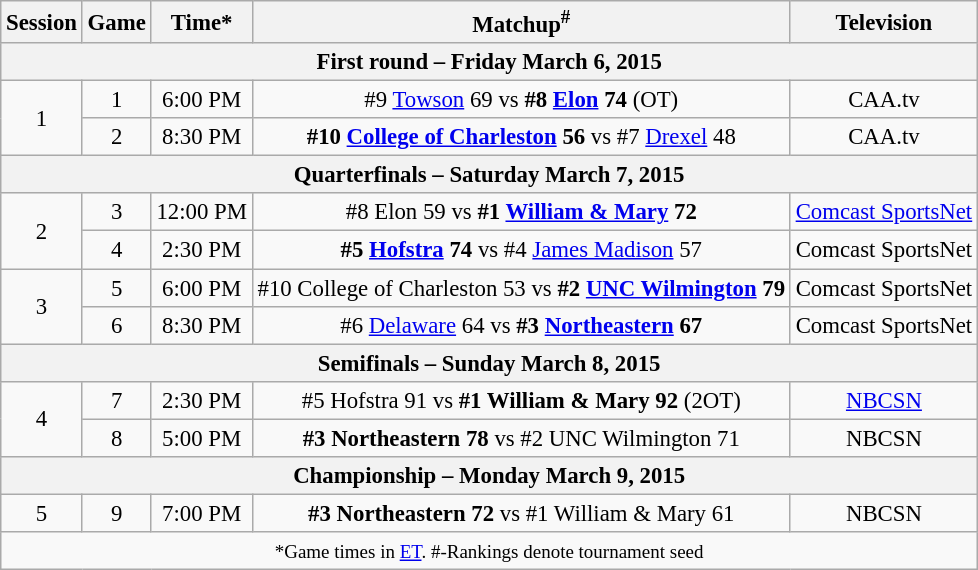<table class="wikitable" style="font-size: 95%;text-align:center">
<tr>
<th>Session</th>
<th>Game</th>
<th>Time*</th>
<th>Matchup<sup>#</sup></th>
<th>Television</th>
</tr>
<tr>
<th colspan=5>First round – Friday March 6, 2015</th>
</tr>
<tr>
<td rowspan=2>1</td>
<td>1</td>
<td>6:00 PM</td>
<td>#9 <a href='#'>Towson</a> 69 vs <strong>#8 <a href='#'>Elon</a> 74</strong> (OT)</td>
<td>CAA.tv</td>
</tr>
<tr>
<td>2</td>
<td>8:30 PM</td>
<td><strong>#10 <a href='#'>College of Charleston</a> 56</strong> vs #7 <a href='#'>Drexel</a> 48</td>
<td>CAA.tv</td>
</tr>
<tr>
<th colspan=5>Quarterfinals – Saturday March 7, 2015</th>
</tr>
<tr>
<td rowspan=2>2</td>
<td>3</td>
<td>12:00 PM</td>
<td>#8 Elon 59 vs <strong>#1 <a href='#'>William & Mary</a> 72</strong></td>
<td><a href='#'>Comcast SportsNet</a></td>
</tr>
<tr>
<td>4</td>
<td>2:30 PM</td>
<td><strong>#5 <a href='#'>Hofstra</a> 74</strong> vs #4 <a href='#'>James Madison</a> 57</td>
<td>Comcast SportsNet</td>
</tr>
<tr>
<td rowspan=2>3</td>
<td>5</td>
<td>6:00 PM</td>
<td>#10 College of Charleston 53 vs <strong>#2 <a href='#'>UNC Wilmington</a> 79</strong></td>
<td>Comcast SportsNet</td>
</tr>
<tr>
<td>6</td>
<td>8:30 PM</td>
<td>#6 <a href='#'>Delaware</a> 64 vs <strong>#3 <a href='#'>Northeastern</a> 67</strong></td>
<td>Comcast SportsNet</td>
</tr>
<tr>
<th colspan=5>Semifinals – Sunday March 8, 2015</th>
</tr>
<tr>
<td rowspan=2>4</td>
<td>7</td>
<td>2:30 PM</td>
<td>#5 Hofstra 91 vs <strong>#1 William & Mary 92</strong> (2OT)</td>
<td><a href='#'>NBCSN</a></td>
</tr>
<tr>
<td>8</td>
<td>5:00 PM</td>
<td><strong>#3 Northeastern 78</strong> vs #2 UNC Wilmington 71</td>
<td>NBCSN</td>
</tr>
<tr>
<th colspan=5>Championship – Monday March 9, 2015</th>
</tr>
<tr>
<td>5</td>
<td>9</td>
<td>7:00 PM</td>
<td><strong>#3 Northeastern 72</strong> vs #1 William & Mary 61</td>
<td>NBCSN</td>
</tr>
<tr>
<td colspan=5><small>*Game times in <a href='#'>ET</a>. #-Rankings denote tournament seed</small></td>
</tr>
</table>
